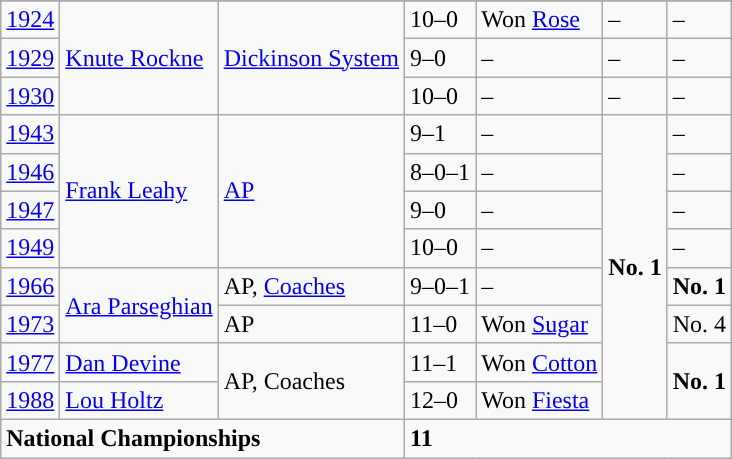<table class="wikitable">
<tr>
</tr>
<tr>
<td><a href='#'>1924</a></td>
<td rowspan="3"><a href='#'>Knute Rockne</a></td>
<td rowspan="3"><a href='#'>Dickinson System</a></td>
<td>10–0</td>
<td>Won <a href='#'>Rose</a></td>
<td>–</td>
<td>–</td>
</tr>
<tr>
<td><a href='#'>1929</a></td>
<td>9–0</td>
<td>–</td>
<td>–</td>
<td>–</td>
</tr>
<tr>
<td><a href='#'>1930</a></td>
<td>10–0</td>
<td>–</td>
<td>–</td>
<td>–</td>
</tr>
<tr>
<td><a href='#'>1943</a></td>
<td rowspan="4"><a href='#'>Frank Leahy</a></td>
<td rowspan="4"><a href='#'>AP</a></td>
<td>9–1</td>
<td>–</td>
<td rowspan="8"><strong>No. 1</strong></td>
<td>–</td>
</tr>
<tr>
<td><a href='#'>1946</a></td>
<td>8–0–1</td>
<td>–</td>
<td>–</td>
</tr>
<tr>
<td><a href='#'>1947</a></td>
<td>9–0</td>
<td>–</td>
<td>–</td>
</tr>
<tr>
<td><a href='#'>1949</a></td>
<td>10–0</td>
<td>–</td>
<td>–</td>
</tr>
<tr>
<td><a href='#'>1966</a></td>
<td rowspan="2"><a href='#'>Ara Parseghian</a></td>
<td>AP, <a href='#'>Coaches</a></td>
<td>9–0–1</td>
<td>–</td>
<td><strong>No. 1</strong></td>
</tr>
<tr>
<td><a href='#'>1973</a></td>
<td>AP</td>
<td>11–0</td>
<td>Won <a href='#'>Sugar</a></td>
<td>No. 4</td>
</tr>
<tr>
<td><a href='#'>1977</a></td>
<td><a href='#'>Dan Devine</a></td>
<td rowspan="2">AP, Coaches</td>
<td>11–1</td>
<td>Won <a href='#'>Cotton</a></td>
<td rowspan="2"><strong>No. 1</strong></td>
</tr>
<tr>
<td><a href='#'>1988</a></td>
<td><a href='#'>Lou Holtz</a></td>
<td>12–0</td>
<td>Won <a href='#'>Fiesta</a></td>
</tr>
<tr>
<td colspan="3"><strong>National Championships</strong></td>
<td colspan="4"><strong>11</strong></td>
</tr>
</table>
